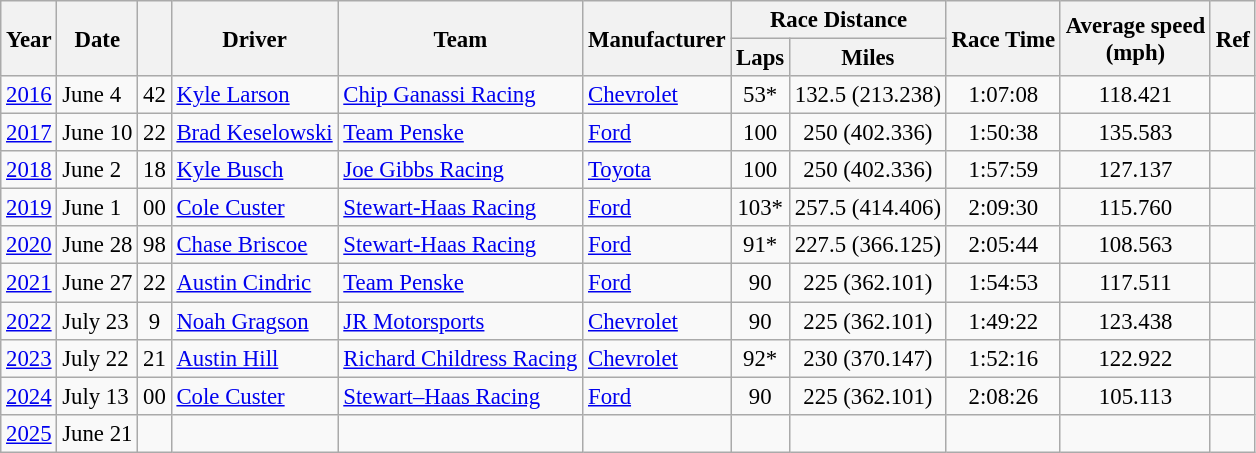<table class="wikitable" style="font-size: 95%;">
<tr>
<th rowspan="2">Year</th>
<th rowspan="2">Date</th>
<th rowspan="2"></th>
<th rowspan="2">Driver</th>
<th rowspan="2">Team</th>
<th rowspan="2">Manufacturer</th>
<th colspan="2">Race Distance</th>
<th rowspan="2">Race Time</th>
<th rowspan="2">Average speed<br>(mph)</th>
<th rowspan="2">Ref</th>
</tr>
<tr>
<th>Laps</th>
<th>Miles</th>
</tr>
<tr>
<td><a href='#'>2016</a></td>
<td>June 4</td>
<td align="center">42</td>
<td><a href='#'>Kyle Larson</a></td>
<td><a href='#'>Chip Ganassi Racing</a></td>
<td><a href='#'>Chevrolet</a></td>
<td align="center">53*</td>
<td align="center">132.5 (213.238)</td>
<td align="center">1:07:08</td>
<td align="center">118.421</td>
<td align="center"></td>
</tr>
<tr>
<td><a href='#'>2017</a></td>
<td>June 10</td>
<td align="center">22</td>
<td><a href='#'>Brad Keselowski</a></td>
<td><a href='#'>Team Penske</a></td>
<td><a href='#'>Ford</a></td>
<td align="center">100</td>
<td align="center">250 (402.336)</td>
<td align="center">1:50:38</td>
<td align="center">135.583</td>
<td align="center"></td>
</tr>
<tr>
<td><a href='#'>2018</a></td>
<td>June 2</td>
<td align="center">18</td>
<td><a href='#'>Kyle Busch</a></td>
<td><a href='#'>Joe Gibbs Racing</a></td>
<td><a href='#'>Toyota</a></td>
<td align="center">100</td>
<td align="center">250 (402.336)</td>
<td align="center">1:57:59</td>
<td align="center">127.137</td>
<td align="center"></td>
</tr>
<tr>
<td><a href='#'>2019</a></td>
<td>June 1</td>
<td align="center">00</td>
<td><a href='#'>Cole Custer</a></td>
<td><a href='#'>Stewart-Haas Racing</a></td>
<td><a href='#'>Ford</a></td>
<td align="center">103*</td>
<td align="center">257.5 (414.406)</td>
<td align="center">2:09:30</td>
<td align="center">115.760</td>
<td align="center"></td>
</tr>
<tr>
<td><a href='#'>2020</a></td>
<td>June 28</td>
<td align="center">98</td>
<td><a href='#'>Chase Briscoe</a></td>
<td><a href='#'>Stewart-Haas Racing</a></td>
<td><a href='#'>Ford</a></td>
<td align="center">91*</td>
<td align="center">227.5 (366.125)</td>
<td align="center">2:05:44</td>
<td align="center">108.563</td>
<td align="center"></td>
</tr>
<tr>
<td><a href='#'>2021</a></td>
<td>June 27</td>
<td align="center">22</td>
<td><a href='#'>Austin Cindric</a></td>
<td><a href='#'>Team Penske</a></td>
<td><a href='#'>Ford</a></td>
<td align="center">90</td>
<td align="center">225 (362.101)</td>
<td align="center">1:54:53</td>
<td align="center">117.511</td>
<td align="center"></td>
</tr>
<tr>
<td><a href='#'>2022</a></td>
<td>July 23</td>
<td align="center">9</td>
<td><a href='#'>Noah Gragson</a></td>
<td><a href='#'>JR Motorsports</a></td>
<td><a href='#'>Chevrolet</a></td>
<td align="center">90</td>
<td align="center">225 (362.101)</td>
<td align="center">1:49:22</td>
<td align="center">123.438</td>
<td align="center"></td>
</tr>
<tr>
<td><a href='#'>2023</a></td>
<td>July 22</td>
<td align="center">21</td>
<td><a href='#'>Austin Hill</a></td>
<td><a href='#'>Richard Childress Racing</a></td>
<td><a href='#'>Chevrolet</a></td>
<td align="center">92*</td>
<td align="center">230 (370.147)</td>
<td align="center">1:52:16</td>
<td align="center">122.922</td>
<td align="center"></td>
</tr>
<tr>
<td><a href='#'>2024</a></td>
<td>July 13</td>
<td align="center">00</td>
<td><a href='#'>Cole Custer</a></td>
<td><a href='#'>Stewart–Haas Racing</a></td>
<td><a href='#'>Ford</a></td>
<td align="center">90</td>
<td align="center">225 (362.101)</td>
<td align="center">2:08:26</td>
<td align="center">105.113</td>
<td align="center"></td>
</tr>
<tr>
<td><a href='#'>2025</a></td>
<td>June 21</td>
<td align="center"></td>
<td></td>
<td></td>
<td></td>
<td align="center"></td>
<td align="center"></td>
<td align="center"></td>
<td align="center"></td>
<td></td>
</tr>
</table>
